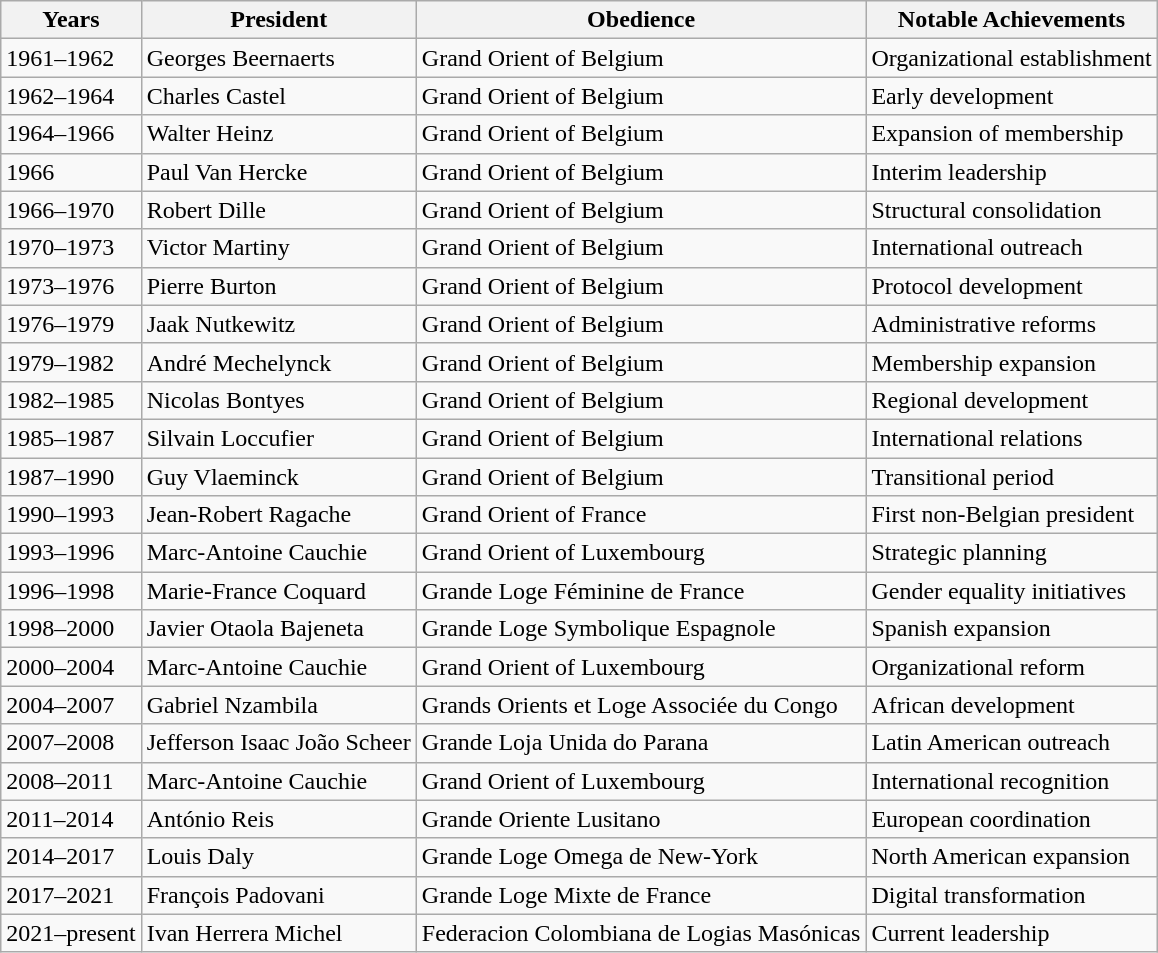<table class="wikitable">
<tr>
<th>Years</th>
<th>President</th>
<th>Obedience</th>
<th>Notable Achievements</th>
</tr>
<tr>
<td>1961–1962</td>
<td>Georges Beernaerts</td>
<td>Grand Orient of Belgium</td>
<td>Organizational establishment</td>
</tr>
<tr>
<td>1962–1964</td>
<td>Charles Castel</td>
<td>Grand Orient of Belgium</td>
<td>Early development</td>
</tr>
<tr>
<td>1964–1966</td>
<td>Walter Heinz</td>
<td>Grand Orient of Belgium</td>
<td>Expansion of membership</td>
</tr>
<tr>
<td>1966</td>
<td>Paul Van Hercke</td>
<td>Grand Orient of Belgium</td>
<td>Interim leadership</td>
</tr>
<tr>
<td>1966–1970</td>
<td>Robert Dille</td>
<td>Grand Orient of Belgium</td>
<td>Structural consolidation</td>
</tr>
<tr>
<td>1970–1973</td>
<td>Victor Martiny</td>
<td>Grand Orient of Belgium</td>
<td>International outreach</td>
</tr>
<tr>
<td>1973–1976</td>
<td>Pierre Burton</td>
<td>Grand Orient of Belgium</td>
<td>Protocol development</td>
</tr>
<tr>
<td>1976–1979</td>
<td>Jaak Nutkewitz</td>
<td>Grand Orient of Belgium</td>
<td>Administrative reforms</td>
</tr>
<tr>
<td>1979–1982</td>
<td>André Mechelynck</td>
<td>Grand Orient of Belgium</td>
<td>Membership expansion</td>
</tr>
<tr>
<td>1982–1985</td>
<td>Nicolas Bontyes</td>
<td>Grand Orient of Belgium</td>
<td>Regional development</td>
</tr>
<tr>
<td>1985–1987</td>
<td>Silvain Loccufier</td>
<td>Grand Orient of Belgium</td>
<td>International relations</td>
</tr>
<tr>
<td>1987–1990</td>
<td>Guy Vlaeminck</td>
<td>Grand Orient of Belgium</td>
<td>Transitional period</td>
</tr>
<tr>
<td>1990–1993</td>
<td>Jean-Robert Ragache</td>
<td>Grand Orient of France</td>
<td>First non-Belgian president</td>
</tr>
<tr>
<td>1993–1996</td>
<td>Marc-Antoine Cauchie</td>
<td>Grand Orient of Luxembourg</td>
<td>Strategic planning</td>
</tr>
<tr>
<td>1996–1998</td>
<td>Marie-France Coquard</td>
<td>Grande Loge Féminine de France</td>
<td>Gender equality initiatives</td>
</tr>
<tr>
<td>1998–2000</td>
<td>Javier Otaola Bajeneta</td>
<td>Grande Loge Symbolique Espagnole</td>
<td>Spanish expansion</td>
</tr>
<tr>
<td>2000–2004</td>
<td>Marc-Antoine Cauchie</td>
<td>Grand Orient of Luxembourg</td>
<td>Organizational reform</td>
</tr>
<tr>
<td>2004–2007</td>
<td>Gabriel Nzambila</td>
<td>Grands Orients et Loge Associée du Congo</td>
<td>African development</td>
</tr>
<tr>
<td>2007–2008</td>
<td>Jefferson Isaac João Scheer</td>
<td>Grande Loja Unida do Parana</td>
<td>Latin American outreach</td>
</tr>
<tr>
<td>2008–2011</td>
<td>Marc-Antoine Cauchie</td>
<td>Grand Orient of Luxembourg</td>
<td>International recognition</td>
</tr>
<tr>
<td>2011–2014</td>
<td>António Reis</td>
<td>Grande Oriente Lusitano</td>
<td>European coordination</td>
</tr>
<tr>
<td>2014–2017</td>
<td>Louis Daly</td>
<td>Grande Loge Omega de New-York</td>
<td>North American expansion</td>
</tr>
<tr>
<td>2017–2021</td>
<td>François Padovani</td>
<td>Grande Loge Mixte de France</td>
<td>Digital transformation</td>
</tr>
<tr>
<td>2021–present</td>
<td>Ivan Herrera Michel</td>
<td>Federacion Colombiana de Logias Masónicas</td>
<td>Current leadership</td>
</tr>
</table>
